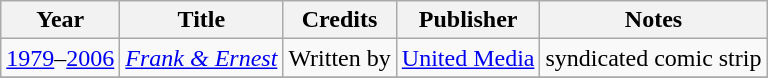<table class="wikitable">
<tr>
<th rowspan="1">Year</th>
<th rowspan="1">Title</th>
<th rowspan="1">Credits</th>
<th rowspan="1">Publisher</th>
<th rowspan="1">Notes</th>
</tr>
<tr>
<td><a href='#'>1979</a>–<a href='#'>2006</a></td>
<td><em><a href='#'>Frank & Ernest</a></em></td>
<td>Written by</td>
<td><a href='#'>United Media</a></td>
<td>syndicated comic strip</td>
</tr>
<tr>
</tr>
</table>
